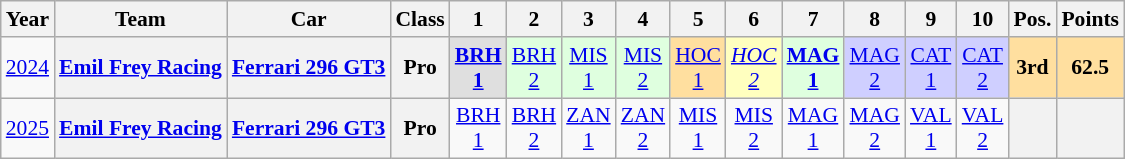<table class="wikitable" border="1" style="text-align:center; font-size:90%;">
<tr>
<th>Year</th>
<th>Team</th>
<th>Car</th>
<th>Class</th>
<th>1</th>
<th>2</th>
<th>3</th>
<th>4</th>
<th>5</th>
<th>6</th>
<th>7</th>
<th>8</th>
<th>9</th>
<th>10</th>
<th>Pos.</th>
<th>Points</th>
</tr>
<tr>
<td><a href='#'>2024</a></td>
<th><a href='#'>Emil Frey Racing</a></th>
<th><a href='#'>Ferrari 296 GT3</a></th>
<th>Pro</th>
<td style="background:#DFDFDF;"><strong><a href='#'>BRH<br>1</a></strong><br></td>
<td style="background:#DFFFDF;"><a href='#'>BRH<br>2</a><br></td>
<td style="background:#DFFFDF;"><a href='#'>MIS<br>1</a><br></td>
<td style="background:#DFFFDF;"><a href='#'>MIS<br>2</a><br></td>
<td style="background:#FFDF9F;"><a href='#'>HOC<br>1</a><br></td>
<td style="background:#FFFFBF;"><em><a href='#'>HOC<br>2</a></em><br></td>
<td style="background:#DFFFDF;"><strong><a href='#'>MAG<br>1</a></strong><br></td>
<td style="background:#CFCFFF;"><a href='#'>MAG<br>2</a><br></td>
<td style="background:#CFCFFF;"><a href='#'>CAT<br>1</a><br></td>
<td style="background:#CFCFFF;"><a href='#'>CAT<br>2</a><br></td>
<th style="background:#FFDF9F;">3rd</th>
<th style="background:#FFDF9F;">62.5</th>
</tr>
<tr>
<td><a href='#'>2025</a></td>
<th><a href='#'>Emil Frey Racing</a></th>
<th><a href='#'>Ferrari 296 GT3</a></th>
<th>Pro</th>
<td style="background:#;"><a href='#'>BRH<br>1</a><br></td>
<td style="background:#;"><a href='#'>BRH<br>2</a><br></td>
<td style="background:#;"><a href='#'>ZAN<br>1</a><br></td>
<td style="background:#;"><a href='#'>ZAN<br>2</a><br></td>
<td style="background:#;"><a href='#'>MIS<br>1</a><br></td>
<td style="background:#;"><a href='#'>MIS<br>2</a><br></td>
<td style="background:#;"><a href='#'>MAG<br>1</a><br></td>
<td style="background:#;"><a href='#'>MAG<br>2</a><br></td>
<td style="background:#;"><a href='#'>VAL<br>1</a><br></td>
<td style="background:#;"><a href='#'>VAL<br>2</a><br></td>
<th></th>
<th></th>
</tr>
</table>
